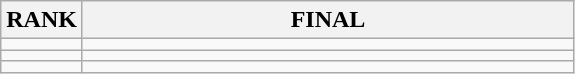<table class="wikitable">
<tr>
<th>RANK</th>
<th align="center" style="width: 20em">FINAL</th>
</tr>
<tr>
<td align="center"></td>
<td></td>
</tr>
<tr>
<td align="center"></td>
<td></td>
</tr>
<tr>
<td align="center"></td>
<td></td>
</tr>
</table>
